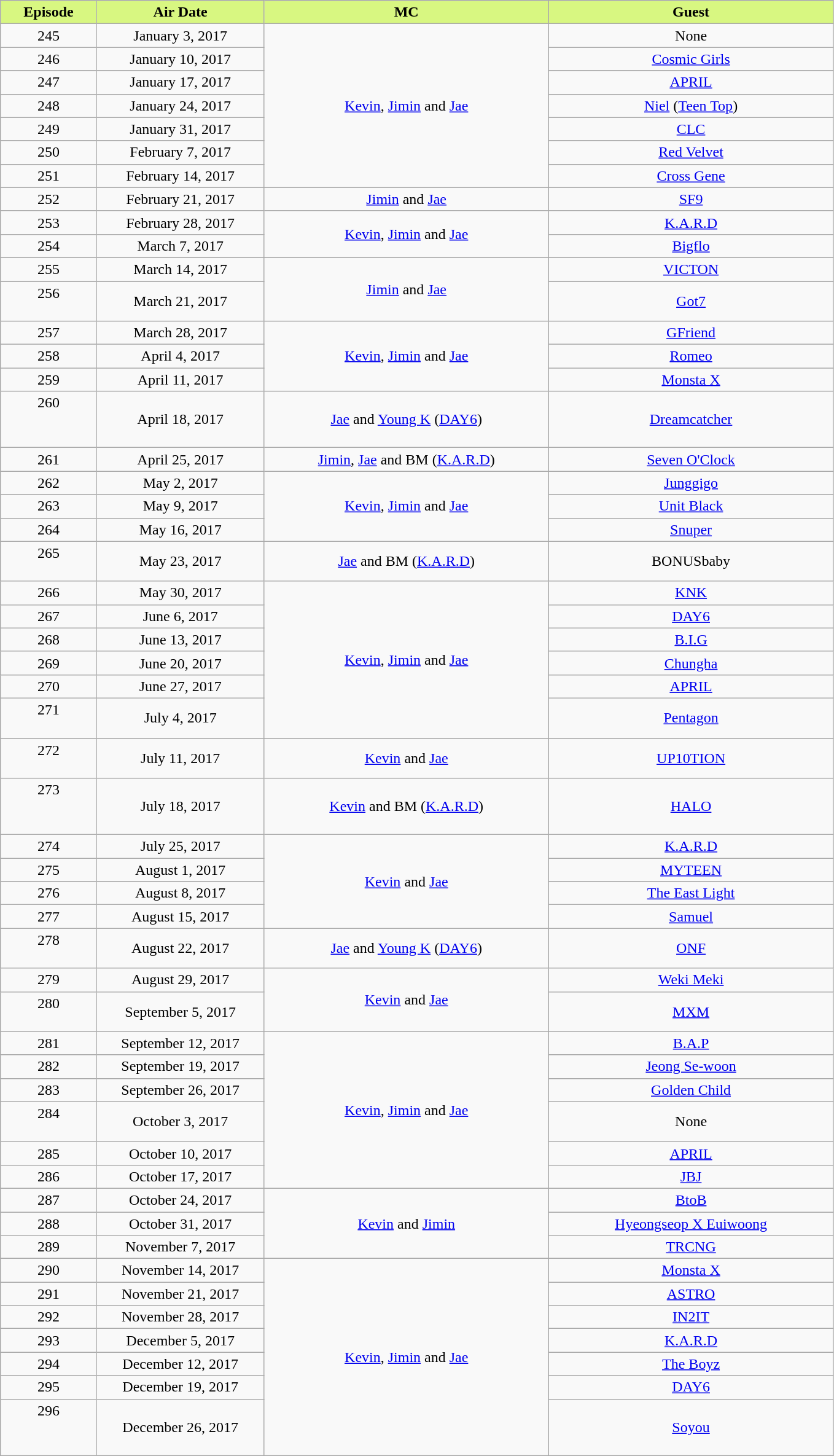<table class="wikitable" style="text-align:center;" width="905px">
<tr>
<th style="background:#D8F781; width:50px;">Episode</th>
<th style="background:#D8F781; width:100px;">Air Date</th>
<th style="background:#D8F781; width:175px;">MC</th>
<th style="background:#D8F781; width:175px;">Guest</th>
</tr>
<tr>
<td>245<br></td>
<td>January 3, 2017</td>
<td rowspan=7><a href='#'>Kevin</a>, <a href='#'>Jimin</a> and <a href='#'>Jae</a></td>
<td>None</td>
</tr>
<tr>
<td>246<br></td>
<td>January 10, 2017</td>
<td><a href='#'>Cosmic Girls</a></td>
</tr>
<tr>
<td>247</td>
<td>January 17, 2017</td>
<td><a href='#'>APRIL</a></td>
</tr>
<tr>
<td>248</td>
<td>January 24, 2017</td>
<td><a href='#'>Niel</a> (<a href='#'>Teen Top</a>)</td>
</tr>
<tr>
<td>249</td>
<td>January 31, 2017</td>
<td><a href='#'>CLC</a></td>
</tr>
<tr>
<td>250<br></td>
<td>February 7, 2017</td>
<td><a href='#'>Red Velvet</a></td>
</tr>
<tr>
<td>251</td>
<td>February 14, 2017</td>
<td><a href='#'>Cross Gene</a></td>
</tr>
<tr>
<td>252<br></td>
<td>February 21, 2017</td>
<td><a href='#'>Jimin</a> and <a href='#'>Jae</a></td>
<td><a href='#'>SF9</a></td>
</tr>
<tr>
<td>253</td>
<td>February 28, 2017</td>
<td rowspan=2><a href='#'>Kevin</a>, <a href='#'>Jimin</a> and <a href='#'>Jae</a></td>
<td><a href='#'>K.A.R.D</a></td>
</tr>
<tr>
<td>254</td>
<td>March 7, 2017</td>
<td><a href='#'>Bigflo</a></td>
</tr>
<tr>
<td>255<br></td>
<td>March 14, 2017</td>
<td rowspan=2><a href='#'>Jimin</a> and <a href='#'>Jae</a></td>
<td><a href='#'>VICTON</a></td>
</tr>
<tr>
<td>256<br><br></td>
<td>March 21, 2017</td>
<td><a href='#'>Got7</a></td>
</tr>
<tr>
<td>257<br></td>
<td>March 28, 2017</td>
<td rowspan=3><a href='#'>Kevin</a>, <a href='#'>Jimin</a> and <a href='#'>Jae</a></td>
<td><a href='#'>GFriend</a></td>
</tr>
<tr>
<td>258</td>
<td>April 4, 2017</td>
<td><a href='#'>Romeo</a></td>
</tr>
<tr>
<td>259</td>
<td>April 11, 2017</td>
<td><a href='#'>Monsta X</a></td>
</tr>
<tr>
<td>260<br><br><br></td>
<td>April 18, 2017</td>
<td><a href='#'>Jae</a> and <a href='#'>Young K</a> (<a href='#'>DAY6</a>)</td>
<td><a href='#'>Dreamcatcher</a></td>
</tr>
<tr>
<td>261<br></td>
<td>April 25, 2017</td>
<td><a href='#'>Jimin</a>, <a href='#'>Jae</a> and BM (<a href='#'>K.A.R.D</a>)</td>
<td><a href='#'>Seven O'Clock</a></td>
</tr>
<tr>
<td>262</td>
<td>May 2, 2017</td>
<td rowspan=3><a href='#'>Kevin</a>, <a href='#'>Jimin</a> and <a href='#'>Jae</a></td>
<td><a href='#'>Junggigo</a></td>
</tr>
<tr>
<td>263</td>
<td>May 9, 2017</td>
<td><a href='#'>Unit Black</a></td>
</tr>
<tr>
<td>264</td>
<td>May 16, 2017</td>
<td><a href='#'>Snuper</a></td>
</tr>
<tr>
<td>265<br><br></td>
<td>May 23, 2017</td>
<td><a href='#'>Jae</a> and BM (<a href='#'>K.A.R.D</a>)</td>
<td>BONUSbaby</td>
</tr>
<tr>
<td>266</td>
<td>May 30, 2017</td>
<td rowspan=6><a href='#'>Kevin</a>, <a href='#'>Jimin</a> and <a href='#'>Jae</a></td>
<td><a href='#'>KNK</a></td>
</tr>
<tr>
<td>267<br></td>
<td>June 6, 2017</td>
<td><a href='#'>DAY6</a></td>
</tr>
<tr>
<td>268</td>
<td>June 13, 2017</td>
<td><a href='#'>B.I.G</a></td>
</tr>
<tr>
<td>269</td>
<td>June 20, 2017</td>
<td><a href='#'>Chungha</a></td>
</tr>
<tr>
<td>270</td>
<td>June 27, 2017</td>
<td><a href='#'>APRIL</a></td>
</tr>
<tr>
<td>271<br><br></td>
<td>July 4, 2017</td>
<td><a href='#'>Pentagon</a></td>
</tr>
<tr>
<td>272<br><br></td>
<td>July 11, 2017</td>
<td><a href='#'>Kevin</a> and <a href='#'>Jae</a></td>
<td><a href='#'>UP10TION</a></td>
</tr>
<tr>
<td>273<br><br><br></td>
<td>July 18, 2017</td>
<td><a href='#'>Kevin</a> and BM (<a href='#'>K.A.R.D</a>)</td>
<td><a href='#'>HALO</a></td>
</tr>
<tr>
<td>274<br></td>
<td>July 25, 2017</td>
<td rowspan=4><a href='#'>Kevin</a> and <a href='#'>Jae</a></td>
<td><a href='#'>K.A.R.D</a></td>
</tr>
<tr>
<td>275<br></td>
<td>August 1, 2017</td>
<td><a href='#'>MYTEEN</a></td>
</tr>
<tr>
<td>276<br></td>
<td>August 8, 2017</td>
<td><a href='#'>The East Light</a></td>
</tr>
<tr>
<td>277<br></td>
<td>August 15, 2017</td>
<td><a href='#'>Samuel</a></td>
</tr>
<tr>
<td>278<br><br></td>
<td>August 22, 2017</td>
<td><a href='#'>Jae</a> and <a href='#'>Young K</a> (<a href='#'>DAY6</a>)</td>
<td><a href='#'>ONF</a></td>
</tr>
<tr>
<td>279<br></td>
<td>August 29, 2017</td>
<td rowspan=2><a href='#'>Kevin</a> and <a href='#'>Jae</a></td>
<td><a href='#'>Weki Meki</a></td>
</tr>
<tr>
<td>280<br><br></td>
<td>September 5, 2017</td>
<td><a href='#'>MXM</a></td>
</tr>
<tr>
<td>281<br></td>
<td>September 12, 2017</td>
<td rowspan="6"><a href='#'>Kevin</a>, <a href='#'>Jimin</a> and <a href='#'>Jae</a></td>
<td><a href='#'>B.A.P</a></td>
</tr>
<tr>
<td>282</td>
<td>September 19, 2017</td>
<td><a href='#'>Jeong Se-woon</a></td>
</tr>
<tr>
<td>283</td>
<td>September 26, 2017</td>
<td><a href='#'>Golden Child</a></td>
</tr>
<tr>
<td>284<br><br></td>
<td>October 3, 2017</td>
<td>None</td>
</tr>
<tr>
<td>285</td>
<td>October 10, 2017</td>
<td><a href='#'>APRIL</a></td>
</tr>
<tr>
<td>286<br></td>
<td>October 17, 2017</td>
<td><a href='#'>JBJ</a></td>
</tr>
<tr>
<td>287<br></td>
<td>October 24, 2017</td>
<td rowspan=3><a href='#'>Kevin</a> and <a href='#'>Jimin</a></td>
<td><a href='#'>BtoB</a></td>
</tr>
<tr>
<td>288<br></td>
<td>October 31, 2017</td>
<td><a href='#'>Hyeongseop X Euiwoong</a></td>
</tr>
<tr>
<td>289<br></td>
<td>November 7, 2017</td>
<td><a href='#'>TRCNG</a></td>
</tr>
<tr>
<td>290</td>
<td>November 14, 2017</td>
<td rowspan=7><a href='#'>Kevin</a>, <a href='#'>Jimin</a> and <a href='#'>Jae</a></td>
<td><a href='#'>Monsta X</a></td>
</tr>
<tr>
<td>291<br></td>
<td>November 21, 2017</td>
<td><a href='#'>ASTRO</a></td>
</tr>
<tr>
<td>292</td>
<td>November 28, 2017</td>
<td><a href='#'>IN2IT</a></td>
</tr>
<tr>
<td>293</td>
<td>December 5, 2017</td>
<td><a href='#'>K.A.R.D</a></td>
</tr>
<tr>
<td>294</td>
<td>December 12, 2017</td>
<td><a href='#'>The Boyz</a></td>
</tr>
<tr>
<td>295<br></td>
<td>December 19, 2017</td>
<td><a href='#'>DAY6</a></td>
</tr>
<tr>
<td>296<br><br><br></td>
<td>December 26, 2017</td>
<td><a href='#'>Soyou</a></td>
</tr>
</table>
